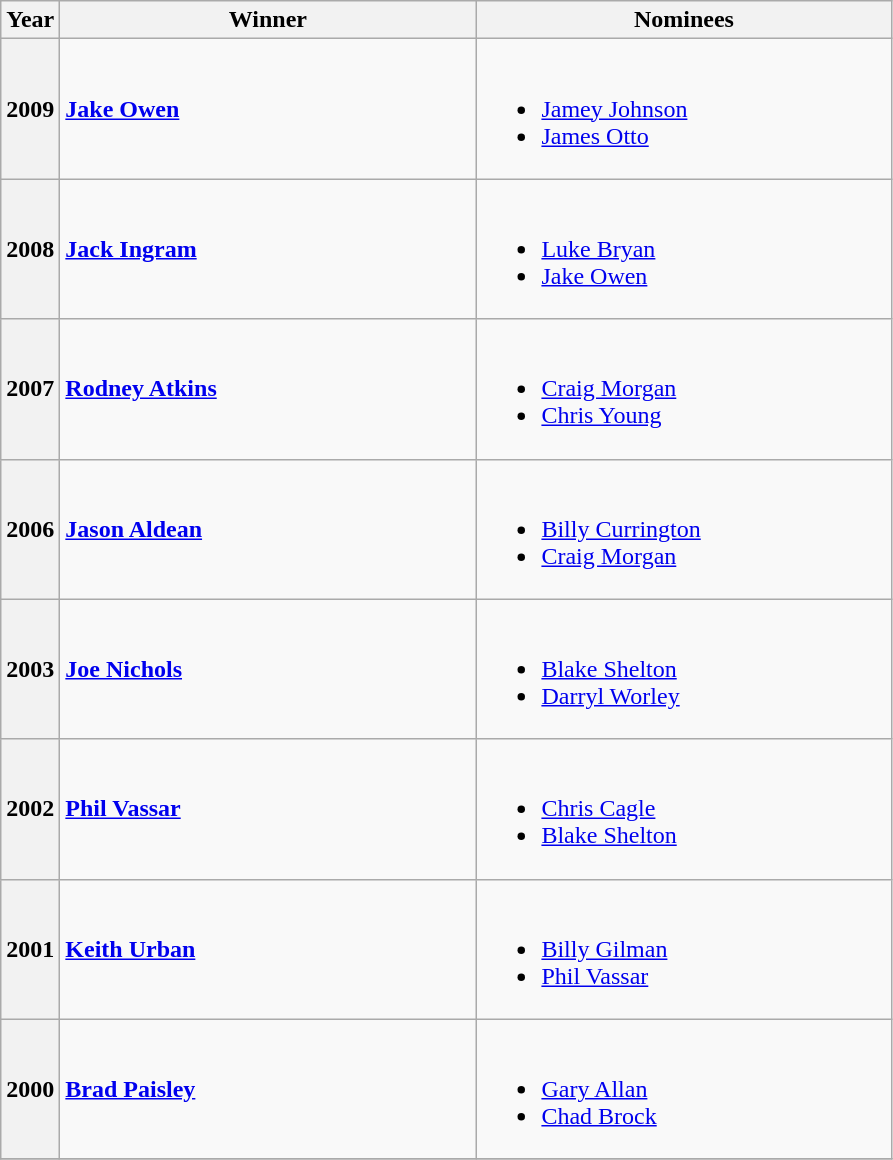<table class="wikitable sortable">
<tr>
<th width="30px">Year</th>
<th width="270px">Winner</th>
<th width="270px">Nominees</th>
</tr>
<tr>
<th>2009</th>
<td> <strong><a href='#'>Jake Owen</a></strong></td>
<td><br><ul><li><a href='#'>Jamey Johnson</a></li><li><a href='#'>James Otto</a></li></ul></td>
</tr>
<tr>
<th>2008</th>
<td> <strong><a href='#'>Jack Ingram</a></strong></td>
<td><br><ul><li><a href='#'>Luke Bryan</a></li><li><a href='#'>Jake Owen</a></li></ul></td>
</tr>
<tr>
<th>2007</th>
<td> <strong><a href='#'>Rodney Atkins</a></strong></td>
<td><br><ul><li><a href='#'>Craig Morgan</a></li><li><a href='#'>Chris Young</a></li></ul></td>
</tr>
<tr>
<th>2006</th>
<td> <strong><a href='#'>Jason Aldean</a></strong></td>
<td><br><ul><li><a href='#'>Billy Currington</a></li><li><a href='#'>Craig Morgan</a></li></ul></td>
</tr>
<tr>
<th>2003</th>
<td> <strong><a href='#'>Joe Nichols</a></strong></td>
<td><br><ul><li><a href='#'>Blake Shelton</a></li><li><a href='#'>Darryl Worley</a></li></ul></td>
</tr>
<tr>
<th>2002</th>
<td> <strong><a href='#'>Phil Vassar</a></strong></td>
<td><br><ul><li><a href='#'>Chris Cagle</a></li><li><a href='#'>Blake Shelton</a></li></ul></td>
</tr>
<tr>
<th>2001</th>
<td> <strong><a href='#'>Keith Urban</a></strong></td>
<td><br><ul><li><a href='#'>Billy Gilman</a></li><li><a href='#'>Phil Vassar</a></li></ul></td>
</tr>
<tr>
<th>2000</th>
<td> <strong><a href='#'>Brad Paisley</a></strong></td>
<td><br><ul><li><a href='#'>Gary Allan</a></li><li><a href='#'>Chad Brock</a></li></ul></td>
</tr>
<tr>
</tr>
</table>
